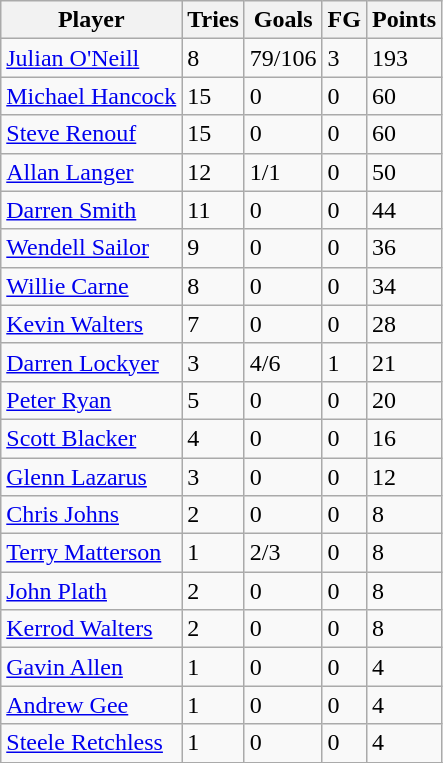<table class="wikitable">
<tr>
<th>Player</th>
<th>Tries</th>
<th>Goals</th>
<th>FG</th>
<th>Points</th>
</tr>
<tr>
<td><a href='#'>Julian O'Neill</a></td>
<td>8</td>
<td>79/106</td>
<td>3</td>
<td>193</td>
</tr>
<tr>
<td><a href='#'>Michael Hancock</a></td>
<td>15</td>
<td>0</td>
<td>0</td>
<td>60</td>
</tr>
<tr>
<td><a href='#'>Steve Renouf</a></td>
<td>15</td>
<td>0</td>
<td>0</td>
<td>60</td>
</tr>
<tr>
<td><a href='#'>Allan Langer</a></td>
<td>12</td>
<td>1/1</td>
<td>0</td>
<td>50</td>
</tr>
<tr>
<td><a href='#'>Darren Smith</a></td>
<td>11</td>
<td>0</td>
<td>0</td>
<td>44</td>
</tr>
<tr>
<td><a href='#'>Wendell Sailor</a></td>
<td>9</td>
<td>0</td>
<td>0</td>
<td>36</td>
</tr>
<tr>
<td><a href='#'>Willie Carne</a></td>
<td>8</td>
<td>0</td>
<td>0</td>
<td>34</td>
</tr>
<tr>
<td><a href='#'>Kevin Walters</a></td>
<td>7</td>
<td>0</td>
<td>0</td>
<td>28</td>
</tr>
<tr>
<td><a href='#'>Darren Lockyer</a></td>
<td>3</td>
<td>4/6</td>
<td>1</td>
<td>21</td>
</tr>
<tr>
<td><a href='#'>Peter Ryan</a></td>
<td>5</td>
<td>0</td>
<td>0</td>
<td>20</td>
</tr>
<tr>
<td><a href='#'>Scott Blacker</a></td>
<td>4</td>
<td>0</td>
<td>0</td>
<td>16</td>
</tr>
<tr>
<td><a href='#'>Glenn Lazarus</a></td>
<td>3</td>
<td>0</td>
<td>0</td>
<td>12</td>
</tr>
<tr>
<td><a href='#'>Chris Johns</a></td>
<td>2</td>
<td>0</td>
<td>0</td>
<td>8</td>
</tr>
<tr>
<td><a href='#'>Terry Matterson</a></td>
<td>1</td>
<td>2/3</td>
<td>0</td>
<td>8</td>
</tr>
<tr>
<td><a href='#'>John Plath</a></td>
<td>2</td>
<td>0</td>
<td>0</td>
<td>8</td>
</tr>
<tr>
<td><a href='#'>Kerrod Walters</a></td>
<td>2</td>
<td>0</td>
<td>0</td>
<td>8</td>
</tr>
<tr>
<td><a href='#'>Gavin Allen</a></td>
<td>1</td>
<td>0</td>
<td>0</td>
<td>4</td>
</tr>
<tr>
<td><a href='#'>Andrew Gee</a></td>
<td>1</td>
<td>0</td>
<td>0</td>
<td>4</td>
</tr>
<tr>
<td><a href='#'>Steele Retchless</a></td>
<td>1</td>
<td>0</td>
<td>0</td>
<td>4</td>
</tr>
<tr>
</tr>
</table>
